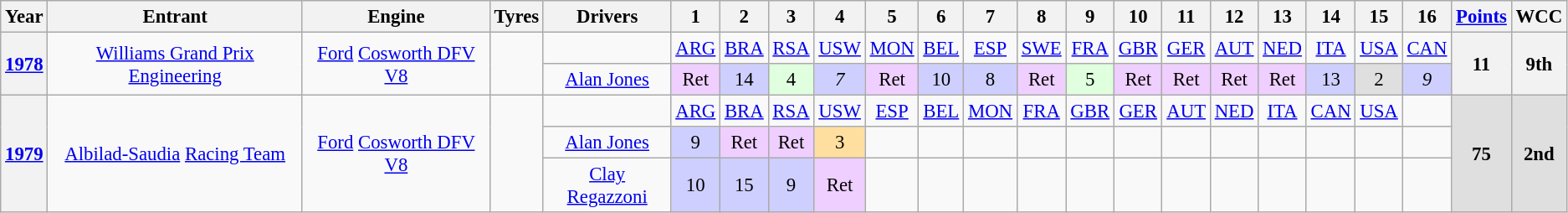<table class="wikitable" style="text-align:center; font-size:95%">
<tr>
<th>Year</th>
<th>Entrant</th>
<th>Engine</th>
<th>Tyres</th>
<th>Drivers</th>
<th>1</th>
<th>2</th>
<th>3</th>
<th>4</th>
<th>5</th>
<th>6</th>
<th>7</th>
<th>8</th>
<th>9</th>
<th>10</th>
<th>11</th>
<th>12</th>
<th>13</th>
<th>14</th>
<th>15</th>
<th>16</th>
<th><a href='#'>Points</a></th>
<th>WCC</th>
</tr>
<tr>
<th rowspan="2"><a href='#'>1978</a></th>
<td rowspan="2"><a href='#'>Williams Grand Prix Engineering</a></td>
<td rowspan="2"><a href='#'>Ford</a> <a href='#'>Cosworth DFV</a> <a href='#'>V8</a></td>
<td rowspan="2"></td>
<td></td>
<td><a href='#'>ARG</a></td>
<td><a href='#'>BRA</a></td>
<td><a href='#'>RSA</a></td>
<td><a href='#'>USW</a></td>
<td><a href='#'>MON</a></td>
<td><a href='#'>BEL</a></td>
<td><a href='#'>ESP</a></td>
<td><a href='#'>SWE</a></td>
<td><a href='#'>FRA</a></td>
<td><a href='#'>GBR</a></td>
<td><a href='#'>GER</a></td>
<td><a href='#'>AUT</a></td>
<td><a href='#'>NED</a></td>
<td><a href='#'>ITA</a></td>
<td><a href='#'>USA</a></td>
<td><a href='#'>CAN</a></td>
<th rowspan="2">11</th>
<th rowspan="2">9th</th>
</tr>
<tr>
<td><a href='#'>Alan Jones</a></td>
<td style="background:#EFCFFF;">Ret</td>
<td style="background:#CFCFFF;">14</td>
<td style="background:#DFFFDF;">4</td>
<td style="background:#CFCFFF;"><em>7</em></td>
<td style="background:#EFCFFF;">Ret</td>
<td style="background:#CFCFFF;">10</td>
<td style="background:#CFCFFF;">8</td>
<td style="background:#EFCFFF;">Ret</td>
<td style="background:#DFFFDF;">5</td>
<td style="background:#EFCFFF;">Ret</td>
<td style="background:#EFCFFF;">Ret</td>
<td style="background:#EFCFFF;">Ret</td>
<td style="background:#EFCFFF;">Ret</td>
<td style="background:#CFCFFF;">13</td>
<td style="background:#DFDFDF;">2</td>
<td style="background:#CFCFFF;"><em>9</em></td>
</tr>
<tr>
<th rowspan="3"><a href='#'>1979</a></th>
<td rowspan="3"><a href='#'>Albilad-Saudia</a> <a href='#'>Racing Team</a></td>
<td rowspan="3"><a href='#'>Ford</a> <a href='#'>Cosworth DFV</a> <a href='#'>V8</a></td>
<td rowspan="3"></td>
<td></td>
<td><a href='#'>ARG</a></td>
<td><a href='#'>BRA</a></td>
<td><a href='#'>RSA</a></td>
<td><a href='#'>USW</a></td>
<td><a href='#'>ESP</a></td>
<td><a href='#'>BEL</a></td>
<td><a href='#'>MON</a></td>
<td><a href='#'>FRA</a></td>
<td><a href='#'>GBR</a></td>
<td><a href='#'>GER</a></td>
<td><a href='#'>AUT</a></td>
<td><a href='#'>NED</a></td>
<td><a href='#'>ITA</a></td>
<td><a href='#'>CAN</a></td>
<td><a href='#'>USA</a></td>
<td></td>
<td rowspan="3" style="background:#DFDFDF;"><strong>75</strong></td>
<td rowspan="3" style="background:#DFDFDF;"><strong>2nd</strong></td>
</tr>
<tr>
<td><a href='#'>Alan Jones</a></td>
<td style="background:#CFCFFF;">9</td>
<td style="background:#EFCFFF;">Ret</td>
<td style="background:#EFCFFF;">Ret</td>
<td style="background:#FFDF9F;">3</td>
<td></td>
<td></td>
<td></td>
<td></td>
<td></td>
<td></td>
<td></td>
<td></td>
<td></td>
<td></td>
<td></td>
<td></td>
</tr>
<tr>
<td><a href='#'>Clay Regazzoni</a></td>
<td style="background:#CFCFFF;">10</td>
<td style="background:#CFCFFF;">15</td>
<td style="background:#CFCFFF;">9</td>
<td style="background:#EFCFFF;">Ret</td>
<td></td>
<td></td>
<td></td>
<td></td>
<td></td>
<td></td>
<td></td>
<td></td>
<td></td>
<td></td>
<td></td>
<td></td>
</tr>
</table>
